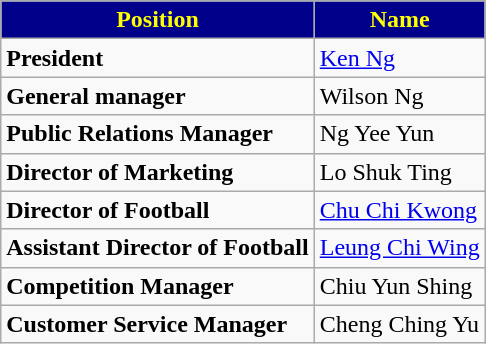<table class="wikitable">
<tr>
<th style="color:yellow; background:#00008B;">Position</th>
<th style="color:yellow; background:#00008B;">Name</th>
</tr>
<tr>
<td><strong>President</strong></td>
<td> <a href='#'>Ken Ng</a></td>
</tr>
<tr>
<td><strong>General manager</strong></td>
<td> Wilson Ng</td>
</tr>
<tr>
<td><strong>Public Relations Manager</strong></td>
<td> Ng Yee Yun</td>
</tr>
<tr>
<td><strong>Director of Marketing</strong></td>
<td> Lo Shuk Ting</td>
</tr>
<tr>
<td><strong>Director of Football</strong></td>
<td> <a href='#'>Chu Chi Kwong</a></td>
</tr>
<tr>
<td><strong>Assistant Director of Football</strong></td>
<td> <a href='#'>Leung Chi Wing</a></td>
</tr>
<tr>
<td><strong>Competition Manager</strong></td>
<td> Chiu Yun Shing</td>
</tr>
<tr>
<td><strong>Customer Service Manager</strong></td>
<td> Cheng Ching Yu</td>
</tr>
</table>
